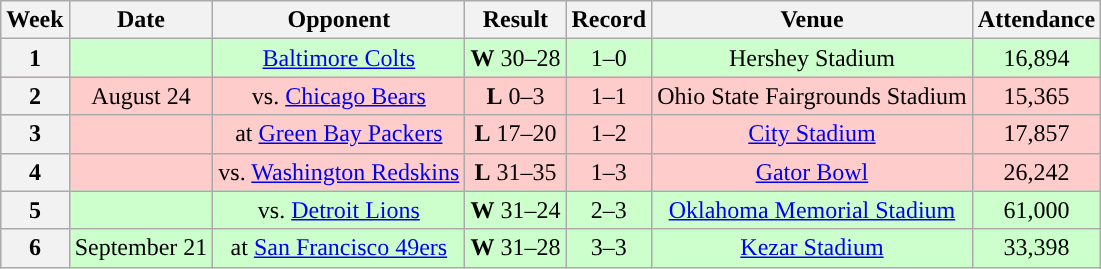<table class="wikitable" style="text-align:center">
<tr>
<th>Week</th>
<th>Date</th>
<th>Opponent</th>
<th>Result</th>
<th>Record</th>
<th>Venue</th>
<th>Attendance</th>
</tr>
<tr style="background:#cfc">
<th>1</th>
<td></td>
<td><a href='#'>Baltimore Colts</a></td>
<td><strong>W</strong> 30–28</td>
<td>1–0</td>
<td>Hershey Stadium</td>
<td>16,894</td>
</tr>
<tr style="background:#fcc">
<th>2</th>
<td>August 24</td>
<td>vs. <a href='#'>Chicago Bears</a></td>
<td><strong>L</strong> 0–3</td>
<td>1–1</td>
<td>Ohio State Fairgrounds Stadium</td>
<td>15,365</td>
</tr>
<tr style="background:#fcc">
<th>3</th>
<td></td>
<td>at <a href='#'>Green Bay Packers</a></td>
<td><strong>L</strong> 17–20</td>
<td>1–2</td>
<td><a href='#'>City Stadium</a></td>
<td>17,857</td>
</tr>
<tr style="background:#fcc">
<th>4</th>
<td></td>
<td>vs. <a href='#'>Washington Redskins</a></td>
<td><strong>L</strong> 31–35</td>
<td>1–3</td>
<td><a href='#'>Gator Bowl</a></td>
<td>26,242</td>
</tr>
<tr style="background:#cfc">
<th>5</th>
<td></td>
<td>vs. <a href='#'>Detroit Lions</a></td>
<td><strong>W</strong> 31–24</td>
<td>2–3</td>
<td><a href='#'>Oklahoma Memorial Stadium</a></td>
<td>61,000</td>
</tr>
<tr style="background:#cfc">
<th>6</th>
<td>September 21</td>
<td>at <a href='#'>San Francisco 49ers</a></td>
<td><strong>W</strong> 31–28</td>
<td>3–3</td>
<td><a href='#'>Kezar Stadium</a></td>
<td>33,398</td>
</tr>
</table>
